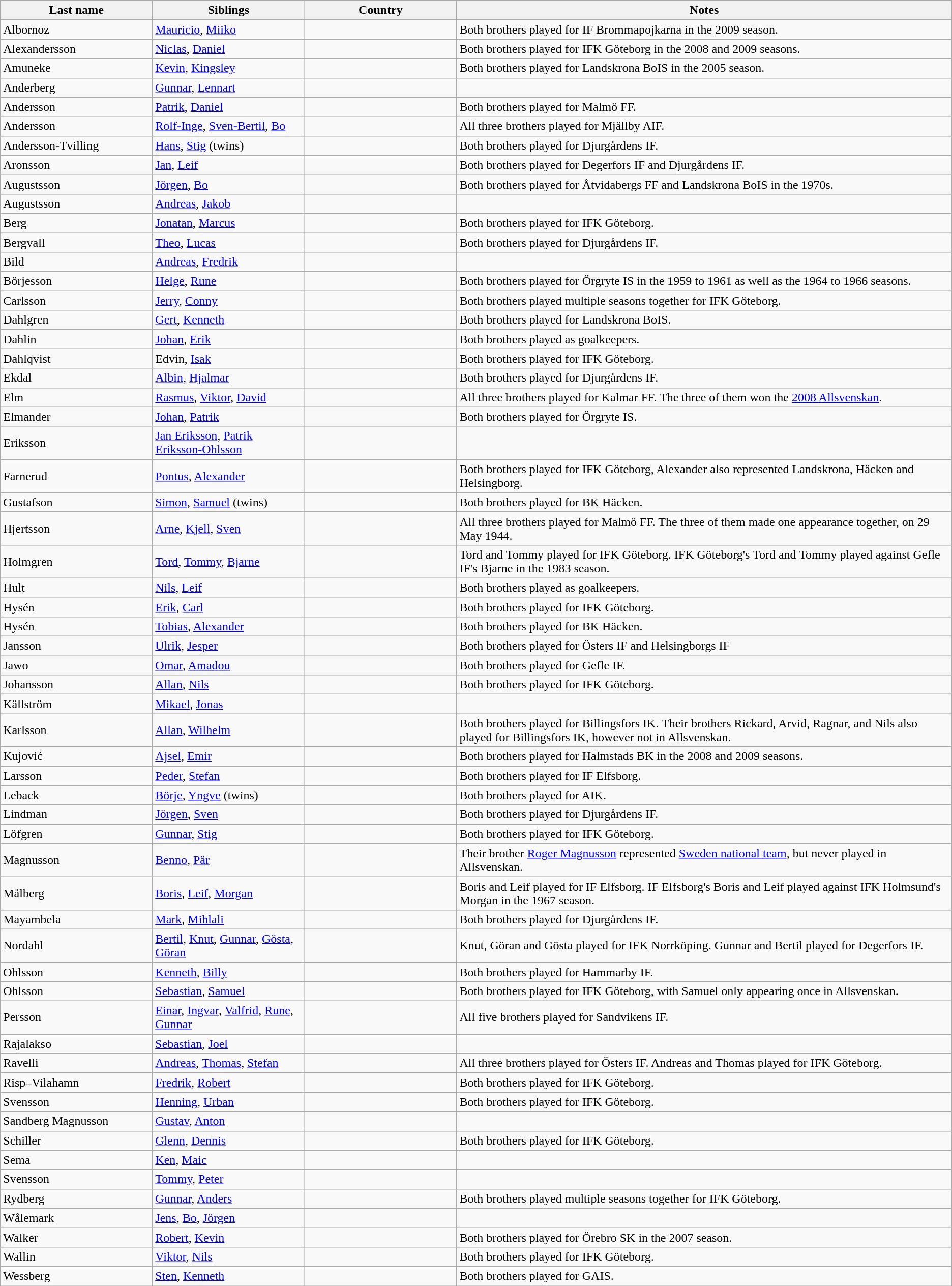<table class="wikitable sortable">
<tr>
<th style="width:12em;">Last name</th>
<th style="width:12em;">Siblings</th>
<th style="width:12em;">Country</th>
<th>Notes</th>
</tr>
<tr>
<td>Albornoz</td>
<td><a href='#'>Mauricio</a>, <a href='#'>Miiko</a></td>
<td><br></td>
<td>Both brothers played for IF Brommapojkarna in the 2009 season.</td>
</tr>
<tr>
<td>Alexandersson</td>
<td><a href='#'>Niclas</a>, <a href='#'>Daniel</a></td>
<td></td>
<td>Both brothers played for IFK Göteborg in the 2008 and 2009 seasons.</td>
</tr>
<tr>
<td>Amuneke</td>
<td><a href='#'>Kevin</a>, <a href='#'>Kingsley</a></td>
<td></td>
<td>Both brothers played for Landskrona BoIS in the 2005 season.</td>
</tr>
<tr>
<td>Anderberg</td>
<td><a href='#'>Gunnar</a>, <a href='#'>Lennart</a></td>
<td></td>
<td></td>
</tr>
<tr>
<td>Andersson</td>
<td><a href='#'>Patrik</a>, <a href='#'>Daniel</a></td>
<td></td>
<td>Both brothers played for Malmö FF.</td>
</tr>
<tr>
<td>Andersson</td>
<td><a href='#'>Rolf-Inge</a>, <a href='#'>Sven-Bertil</a>, <a href='#'>Bo</a></td>
<td></td>
<td>All three brothers played for Mjällby AIF.</td>
</tr>
<tr>
<td>Andersson-Tvilling</td>
<td><a href='#'>Hans</a>, <a href='#'>Stig</a> (twins)</td>
<td></td>
<td>Both brothers played for Djurgårdens IF.</td>
</tr>
<tr>
<td>Aronsson</td>
<td><a href='#'>Jan</a>, <a href='#'>Leif</a></td>
<td></td>
<td>Both brothers played for Degerfors IF and Djurgårdens IF.</td>
</tr>
<tr>
<td>Augustsson</td>
<td><a href='#'>Jörgen</a>, <a href='#'>Bo</a></td>
<td></td>
<td>Both brothers played for Åtvidabergs FF and Landskrona BoIS in the 1970s.</td>
</tr>
<tr>
<td>Augustsson</td>
<td><a href='#'>Andreas</a>, <a href='#'>Jakob</a></td>
<td></td>
<td></td>
</tr>
<tr>
<td>Berg</td>
<td><a href='#'>Jonatan</a>, <a href='#'>Marcus</a></td>
<td></td>
<td>Both brothers played for IFK Göteborg.</td>
</tr>
<tr>
<td>Bergvall</td>
<td><a href='#'>Theo</a>, <a href='#'>Lucas</a></td>
<td></td>
<td>Both brothers played for Djurgårdens IF.</td>
</tr>
<tr>
<td>Bild</td>
<td><a href='#'>Andreas</a>, <a href='#'>Fredrik</a></td>
<td></td>
<td></td>
</tr>
<tr>
<td>Börjesson</td>
<td><a href='#'>Helge</a>, <a href='#'>Rune</a></td>
<td></td>
<td>Both brothers played for Örgryte IS in the 1959 to 1961 as well as the 1964 to 1966 seasons.</td>
</tr>
<tr>
<td>Carlsson</td>
<td><a href='#'>Jerry</a>, <a href='#'>Conny</a></td>
<td></td>
<td>Both brothers played multiple seasons together for IFK Göteborg.</td>
</tr>
<tr>
<td>Dahlgren</td>
<td><a href='#'>Gert</a>, <a href='#'>Kenneth</a></td>
<td></td>
<td>Both brothers played for Landskrona BoIS.</td>
</tr>
<tr>
<td>Dahlin</td>
<td><a href='#'>Johan</a>, <a href='#'>Erik</a></td>
<td></td>
<td>Both brothers played as goalkeepers.</td>
</tr>
<tr>
<td>Dahlqvist</td>
<td>Edvin, <a href='#'>Isak</a></td>
<td></td>
<td>Both brothers played for IFK Göteborg.</td>
</tr>
<tr>
<td>Ekdal</td>
<td><a href='#'>Albin</a>, <a href='#'>Hjalmar</a></td>
<td></td>
<td>Both brothers played for Djurgårdens IF.</td>
</tr>
<tr>
<td>Elm</td>
<td><a href='#'>Rasmus</a>, <a href='#'>Viktor</a>, <a href='#'>David</a></td>
<td></td>
<td>All three brothers played for Kalmar FF. The three of them won the <a href='#'>2008 Allsvenskan</a>.</td>
</tr>
<tr>
<td>Elmander</td>
<td><a href='#'>Johan</a>, <a href='#'>Patrik</a></td>
<td></td>
<td>Both brothers played for Örgryte IS.</td>
</tr>
<tr>
<td>Eriksson</td>
<td><a href='#'>Jan Eriksson</a>, <a href='#'>Patrik Eriksson-Ohlsson</a></td>
<td></td>
<td></td>
</tr>
<tr>
<td>Farnerud</td>
<td><a href='#'>Pontus</a>, <a href='#'>Alexander</a></td>
<td></td>
<td>Both brothers played for IFK Göteborg, Alexander also represented Landskrona, Häcken and Helsingborg.</td>
</tr>
<tr>
<td>Gustafson</td>
<td><a href='#'>Simon</a>, <a href='#'>Samuel</a> (twins)</td>
<td></td>
<td>Both brothers played for BK Häcken.</td>
</tr>
<tr>
<td>Hjertsson</td>
<td><a href='#'>Arne</a>, <a href='#'>Kjell</a>, <a href='#'>Sven</a></td>
<td></td>
<td>All three brothers played for Malmö FF. The three of them made one appearance together, on 29 May 1944.</td>
</tr>
<tr>
<td>Holmgren</td>
<td><a href='#'>Tord</a>, <a href='#'>Tommy</a>, <a href='#'>Bjarne</a></td>
<td></td>
<td>Tord and Tommy played for IFK Göteborg. IFK Göteborg's Tord and Tommy played against Gefle IF's Bjarne in the 1983 season.</td>
</tr>
<tr>
<td>Hult</td>
<td><a href='#'>Nils</a>, <a href='#'>Leif</a></td>
<td></td>
<td>Both brothers played as goalkeepers.</td>
</tr>
<tr>
<td>Hysén</td>
<td><a href='#'>Erik</a>, <a href='#'>Carl</a></td>
<td></td>
<td>Both brothers played for IFK Göteborg.</td>
</tr>
<tr>
<td>Hysén</td>
<td><a href='#'>Tobias</a>, <a href='#'>Alexander</a></td>
<td></td>
<td>Both brothers played for BK Häcken.</td>
</tr>
<tr>
<td>Jansson</td>
<td><a href='#'>Ulrik</a>, <a href='#'>Jesper</a></td>
<td></td>
<td>Both brothers played for Östers IF and Helsingborgs IF</td>
</tr>
<tr>
<td>Jawo</td>
<td><a href='#'>Omar</a>, <a href='#'>Amadou</a></td>
<td><br></td>
<td>Both brothers played for Gefle IF.</td>
</tr>
<tr>
<td>Johansson</td>
<td><a href='#'>Allan</a>, <a href='#'>Nils</a></td>
<td></td>
<td>Both brothers played for IFK Göteborg.</td>
</tr>
<tr>
<td>Källström</td>
<td><a href='#'>Mikael</a>, <a href='#'>Jonas</a></td>
<td></td>
<td></td>
</tr>
<tr>
<td>Karlsson</td>
<td><a href='#'>Allan</a>, <a href='#'>Wilhelm</a></td>
<td></td>
<td>Both brothers played for Billingsfors IK. Their brothers Rickard, Arvid, Ragnar, and Nils also played for Billingsfors IK, however not in Allsvenskan.</td>
</tr>
<tr>
<td>Kujović</td>
<td><a href='#'>Ajsel</a>, <a href='#'>Emir</a></td>
<td></td>
<td>Both brothers played for Halmstads BK in the 2008 and 2009 seasons.</td>
</tr>
<tr>
<td>Larsson</td>
<td><a href='#'>Peder</a>, <a href='#'>Stefan</a></td>
<td></td>
<td>Both brothers played for IF Elfsborg.</td>
</tr>
<tr>
<td>Leback</td>
<td><a href='#'>Börje</a>, <a href='#'>Yngve</a> (twins)</td>
<td></td>
<td>Both brothers played for AIK.</td>
</tr>
<tr>
<td>Lindman</td>
<td><a href='#'>Jörgen</a>, <a href='#'>Sven</a></td>
<td></td>
<td>Both brothers played for Djurgårdens IF.</td>
</tr>
<tr>
<td>Löfgren</td>
<td><a href='#'>Gunnar</a>, <a href='#'>Stig</a></td>
<td></td>
<td>Both brothers played for IFK Göteborg.</td>
</tr>
<tr>
<td>Magnusson</td>
<td><a href='#'>Benno</a>, <a href='#'>Pär</a></td>
<td></td>
<td>Their brother <a href='#'>Roger Magnusson</a> represented <a href='#'>Sweden national team</a>, but never played in Allsvenskan.</td>
</tr>
<tr>
<td>Målberg</td>
<td><a href='#'>Boris</a>, <a href='#'>Leif</a>, <a href='#'>Morgan</a></td>
<td></td>
<td>Boris and Leif played for IF Elfsborg. IF Elfsborg's Boris and Leif played against IFK Holmsund's Morgan in the 1967 season.</td>
</tr>
<tr>
<td>Mayambela</td>
<td><a href='#'>Mark</a>, <a href='#'>Mihlali</a></td>
<td></td>
<td>Both brothers played for Djurgårdens IF.</td>
</tr>
<tr>
<td>Nordahl</td>
<td><a href='#'>Bertil</a>, <a href='#'>Knut</a>, <a href='#'>Gunnar</a>, <a href='#'>Gösta</a>, <a href='#'>Göran</a></td>
<td></td>
<td>Knut, Göran and Gösta played for IFK Norrköping. Gunnar and Bertil played for Degerfors IF.</td>
</tr>
<tr>
<td>Ohlsson</td>
<td><a href='#'>Kenneth</a>, <a href='#'>Billy</a></td>
<td></td>
<td>Both brothers played for Hammarby IF.</td>
</tr>
<tr>
<td>Ohlsson</td>
<td><a href='#'>Sebastian</a>, <a href='#'>Samuel</a></td>
<td></td>
<td>Both brothers played for IFK Göteborg, with Samuel only appearing once in Allsvenskan.</td>
</tr>
<tr>
<td>Persson</td>
<td><a href='#'>Einar</a>, <a href='#'>Ingvar</a>, <a href='#'>Valfrid</a>, <a href='#'>Rune</a>, <a href='#'>Gunnar</a></td>
<td></td>
<td>All five brothers played for Sandvikens IF.</td>
</tr>
<tr>
<td>Rajalakso</td>
<td><a href='#'>Sebastian</a>, <a href='#'>Joel</a></td>
<td></td>
<td></td>
</tr>
<tr>
<td>Ravelli</td>
<td><a href='#'>Andreas</a>, <a href='#'>Thomas</a>, <a href='#'>Stefan</a></td>
<td></td>
<td>All three brothers played for Östers IF. Andreas and Thomas played for IFK Göteborg.</td>
</tr>
<tr>
<td>Risp–Vilahamn</td>
<td><a href='#'>Fredrik</a>, <a href='#'>Robert</a></td>
<td></td>
<td>Both brothers played for IFK Göteborg.</td>
</tr>
<tr>
<td>Svensson</td>
<td><a href='#'>Henning</a>, <a href='#'>Urban</a></td>
<td></td>
<td>Both brothers played for IFK Göteborg.</td>
</tr>
<tr>
<td>Sandberg Magnusson</td>
<td><a href='#'>Gustav</a>, <a href='#'>Anton</a></td>
<td></td>
<td></td>
</tr>
<tr>
<td>Schiller</td>
<td><a href='#'>Glenn</a>, <a href='#'>Dennis</a></td>
<td></td>
<td>Both brothers played for IFK Göteborg.</td>
</tr>
<tr>
<td>Sema</td>
<td><a href='#'>Ken</a>, <a href='#'>Maic</a></td>
<td></td>
<td></td>
</tr>
<tr>
<td>Svensson</td>
<td><a href='#'>Tommy</a>, <a href='#'>Peter</a></td>
<td></td>
<td></td>
</tr>
<tr>
<td>Rydberg</td>
<td><a href='#'>Gunnar</a>, <a href='#'>Anders</a></td>
<td></td>
<td>Both brothers played multiple seasons together for IFK Göteborg.</td>
</tr>
<tr>
<td>Wålemark</td>
<td><a href='#'>Jens</a>, <a href='#'>Bo</a>, <a href='#'>Jörgen</a></td>
<td></td>
<td></td>
</tr>
<tr>
<td>Walker</td>
<td><a href='#'>Robert</a>, <a href='#'>Kevin</a></td>
<td></td>
<td>Both brothers played for Örebro SK in the 2007 season.</td>
</tr>
<tr>
<td>Wallin</td>
<td><a href='#'>Viktor</a>, <a href='#'>Nils</a></td>
<td></td>
<td>Both brothers played for IFK Göteborg.</td>
</tr>
<tr>
<td>Wessberg</td>
<td><a href='#'>Sten</a>, <a href='#'>Kenneth</a></td>
<td></td>
<td>Both brothers played for GAIS.</td>
</tr>
</table>
